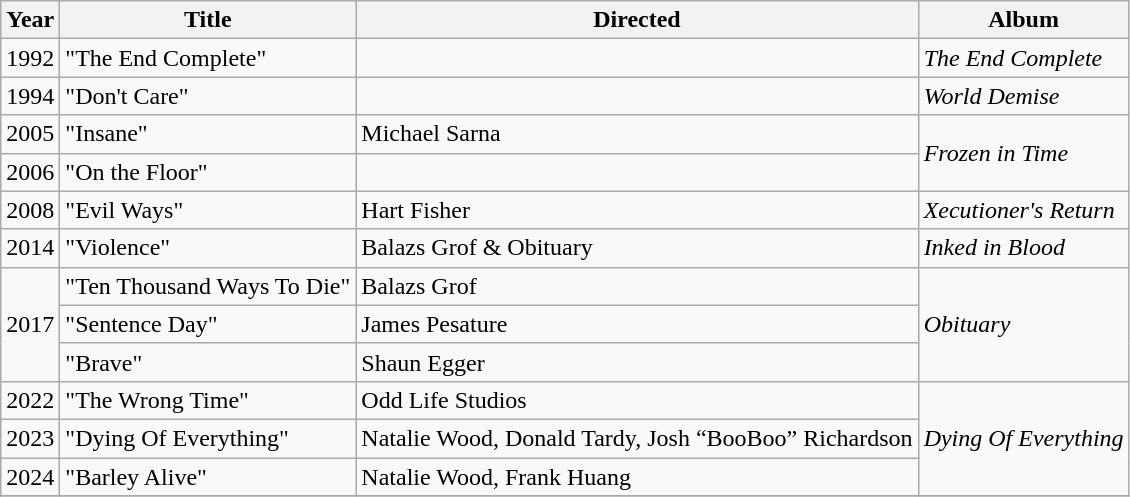<table class="wikitable">
<tr>
<th>Year</th>
<th>Title</th>
<th>Directed</th>
<th>Album</th>
</tr>
<tr>
<td>1992</td>
<td>"The End Complete"</td>
<td></td>
<td><em>The End Complete</em></td>
</tr>
<tr>
<td>1994</td>
<td>"Don't Care"</td>
<td></td>
<td><em>World Demise</em></td>
</tr>
<tr>
<td>2005</td>
<td>"Insane"</td>
<td>Michael Sarna</td>
<td rowspan="2"><em>Frozen in Time</em></td>
</tr>
<tr>
<td>2006</td>
<td>"On the Floor"</td>
<td></td>
</tr>
<tr>
<td>2008</td>
<td>"Evil Ways"</td>
<td>Hart Fisher</td>
<td><em>Xecutioner's Return</em></td>
</tr>
<tr>
<td>2014</td>
<td>"Violence"</td>
<td>Balazs Grof & Obituary</td>
<td><em>Inked in Blood</em></td>
</tr>
<tr>
<td rowspan="3">2017</td>
<td>"Ten Thousand Ways To Die"</td>
<td>Balazs Grof</td>
<td rowspan="3"><em>Obituary</em></td>
</tr>
<tr>
<td>"Sentence Day"</td>
<td>James Pesature</td>
</tr>
<tr>
<td>"Brave"</td>
<td>Shaun Egger</td>
</tr>
<tr>
<td>2022</td>
<td>"The Wrong Time"</td>
<td>Odd Life Studios</td>
<td rowspan="3"><em>Dying Of Everything</em></td>
</tr>
<tr>
<td>2023</td>
<td>"Dying Of Everything"</td>
<td>Natalie Wood, Donald Tardy, Josh “BooBoo” Richardson</td>
</tr>
<tr>
<td>2024</td>
<td>"Barley Alive"</td>
<td>Natalie Wood, Frank Huang</td>
</tr>
<tr>
</tr>
</table>
